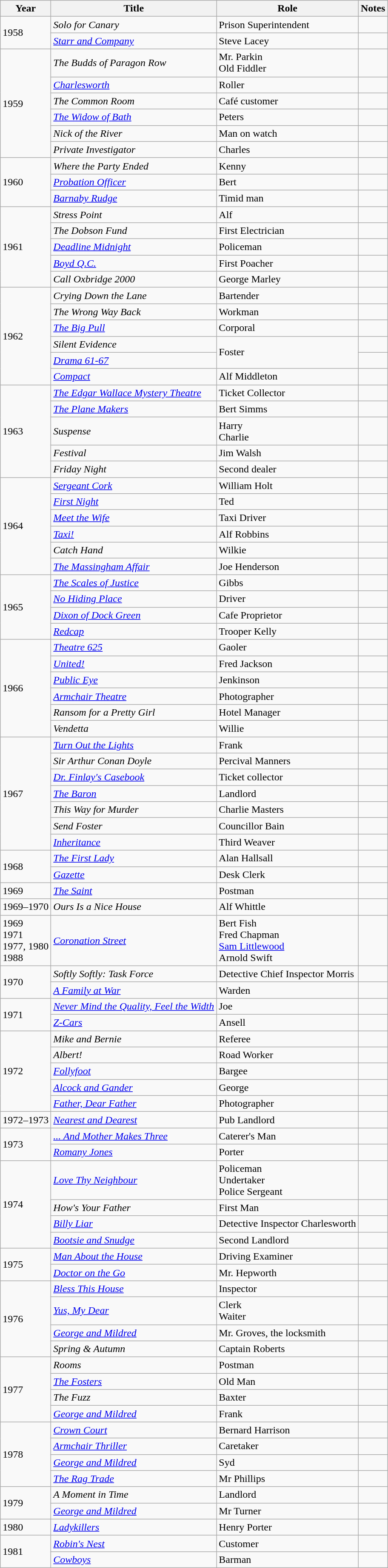<table class="wikitable">
<tr>
<th>Year</th>
<th>Title</th>
<th>Role</th>
<th>Notes</th>
</tr>
<tr>
<td rowspan="2">1958</td>
<td><em>Solo for Canary</em></td>
<td>Prison Superintendent</td>
<td></td>
</tr>
<tr>
<td><em><a href='#'>Starr and Company</a></em></td>
<td>Steve Lacey</td>
<td></td>
</tr>
<tr>
<td rowspan="6">1959</td>
<td><em>The Budds of Paragon Row </em></td>
<td>Mr. Parkin<br>Old Fiddler</td>
<td></td>
</tr>
<tr>
<td><em><a href='#'>Charlesworth</a></em></td>
<td>Roller</td>
<td></td>
</tr>
<tr>
<td><em>The Common Room</em></td>
<td>Café customer</td>
<td></td>
</tr>
<tr>
<td><em><a href='#'>The Widow of Bath</a></em></td>
<td>Peters</td>
<td></td>
</tr>
<tr>
<td><em>Nick of the River</em></td>
<td>Man on watch</td>
<td></td>
</tr>
<tr>
<td><em>Private Investigator</em></td>
<td>Charles</td>
<td></td>
</tr>
<tr>
<td rowspan="3">1960</td>
<td><em>Where the Party Ended</em></td>
<td>Kenny</td>
<td></td>
</tr>
<tr>
<td><em><a href='#'>Probation Officer</a></em></td>
<td>Bert</td>
<td></td>
</tr>
<tr>
<td><em><a href='#'>Barnaby Rudge</a></em></td>
<td>Timid man</td>
<td></td>
</tr>
<tr>
<td rowspan="5">1961</td>
<td><em>Stress Point</em></td>
<td>Alf</td>
<td></td>
</tr>
<tr>
<td><em>The Dobson Fund</em></td>
<td>First Electrician</td>
<td></td>
</tr>
<tr>
<td><em><a href='#'>Deadline Midnight</a></em></td>
<td>Policeman</td>
<td></td>
</tr>
<tr>
<td><em><a href='#'>Boyd Q.C.</a></em></td>
<td>First Poacher</td>
<td></td>
</tr>
<tr>
<td><em>Call Oxbridge 2000</em></td>
<td>George Marley</td>
<td></td>
</tr>
<tr>
<td rowspan="6">1962</td>
<td><em>Crying Down the Lane</em></td>
<td>Bartender</td>
<td></td>
</tr>
<tr>
<td><em>The Wrong Way Back</em></td>
<td>Workman</td>
<td></td>
</tr>
<tr>
<td><em><a href='#'>The Big Pull</a></em></td>
<td>Corporal</td>
<td></td>
</tr>
<tr>
<td><em>Silent Evidence</em></td>
<td rowspan="2">Foster</td>
<td></td>
</tr>
<tr>
<td><em><a href='#'>Drama 61-67</a></em></td>
<td></td>
</tr>
<tr>
<td><em><a href='#'>Compact</a></em></td>
<td>Alf Middleton</td>
<td></td>
</tr>
<tr>
<td rowspan="5">1963</td>
<td><em><a href='#'>The Edgar Wallace Mystery Theatre</a></em></td>
<td>Ticket Collector</td>
<td></td>
</tr>
<tr>
<td><em><a href='#'>The Plane Makers</a></em></td>
<td>Bert Simms</td>
<td></td>
</tr>
<tr>
<td><em>Suspense</em></td>
<td>Harry<br>Charlie</td>
<td></td>
</tr>
<tr>
<td><em>Festival</em></td>
<td>Jim Walsh</td>
<td></td>
</tr>
<tr>
<td><em>Friday Night</em></td>
<td>Second dealer</td>
<td></td>
</tr>
<tr>
<td rowspan="6">1964</td>
<td><em><a href='#'>Sergeant Cork</a></em></td>
<td>William Holt</td>
<td></td>
</tr>
<tr>
<td><em><a href='#'>First Night</a></em></td>
<td>Ted</td>
<td></td>
</tr>
<tr>
<td><em><a href='#'>Meet the Wife</a></em></td>
<td>Taxi Driver</td>
<td></td>
</tr>
<tr>
<td><em><a href='#'>Taxi!</a></em></td>
<td>Alf Robbins</td>
<td></td>
</tr>
<tr>
<td><em>Catch Hand</em></td>
<td>Wilkie</td>
<td></td>
</tr>
<tr>
<td><em><a href='#'>The Massingham Affair</a></em></td>
<td>Joe Henderson</td>
<td></td>
</tr>
<tr>
<td rowspan="4">1965</td>
<td><em><a href='#'>The Scales of Justice</a></em></td>
<td>Gibbs</td>
<td></td>
</tr>
<tr>
<td><em><a href='#'>No Hiding Place</a></em></td>
<td>Driver</td>
<td></td>
</tr>
<tr>
<td><em><a href='#'>Dixon of Dock Green</a></em></td>
<td>Cafe Proprietor</td>
<td></td>
</tr>
<tr>
<td><em><a href='#'>Redcap</a></em></td>
<td>Trooper Kelly</td>
<td></td>
</tr>
<tr>
<td rowspan="6">1966</td>
<td><em><a href='#'>Theatre 625</a></em></td>
<td>Gaoler</td>
<td></td>
</tr>
<tr>
<td><em><a href='#'>United!</a></em></td>
<td>Fred Jackson</td>
<td></td>
</tr>
<tr>
<td><em><a href='#'>Public Eye</a></em></td>
<td>Jenkinson</td>
<td></td>
</tr>
<tr>
<td><em><a href='#'>Armchair Theatre</a></em></td>
<td>Photographer</td>
<td></td>
</tr>
<tr>
<td><em>Ransom for a Pretty Girl</em></td>
<td>Hotel Manager</td>
<td></td>
</tr>
<tr>
<td><em>Vendetta</em></td>
<td>Willie</td>
<td></td>
</tr>
<tr>
<td rowspan="7">1967</td>
<td><em><a href='#'>Turn Out the Lights</a></em></td>
<td>Frank</td>
<td></td>
</tr>
<tr>
<td><em>Sir Arthur Conan Doyle</em></td>
<td>Percival Manners</td>
<td></td>
</tr>
<tr>
<td><em><a href='#'>Dr. Finlay's Casebook</a></em></td>
<td>Ticket collector</td>
<td></td>
</tr>
<tr>
<td><em><a href='#'>The Baron</a></em></td>
<td>Landlord</td>
<td></td>
</tr>
<tr>
<td><em>This Way for Murder</em></td>
<td>Charlie Masters</td>
<td></td>
</tr>
<tr>
<td><em>Send Foster</em></td>
<td>Councillor Bain</td>
<td></td>
</tr>
<tr>
<td><em><a href='#'>Inheritance</a></em></td>
<td>Third Weaver</td>
<td></td>
</tr>
<tr>
<td rowspan="2">1968</td>
<td><em><a href='#'>The First Lady</a></em></td>
<td>Alan Hallsall</td>
<td></td>
</tr>
<tr>
<td><em><a href='#'>Gazette</a></em></td>
<td>Desk Clerk</td>
<td></td>
</tr>
<tr>
<td>1969</td>
<td><em><a href='#'>The Saint</a></em></td>
<td>Postman</td>
<td></td>
</tr>
<tr>
<td>1969–1970</td>
<td><em>Ours Is a Nice House</em></td>
<td>Alf Whittle</td>
<td></td>
</tr>
<tr>
<td>1969<br>1971<br>1977, 1980<br>1988</td>
<td><em><a href='#'>Coronation Street</a></em></td>
<td>Bert Fish<br>Fred Chapman<br><a href='#'>Sam Littlewood</a><br>Arnold Swift</td>
<td></td>
</tr>
<tr>
<td rowspan="2">1970</td>
<td><em>Softly Softly: Task Force</em></td>
<td>Detective Chief Inspector Morris</td>
<td></td>
</tr>
<tr>
<td><em><a href='#'>A Family at War</a></em></td>
<td>Warden</td>
<td></td>
</tr>
<tr>
<td rowspan="2">1971</td>
<td><em><a href='#'>Never Mind the Quality, Feel the Width</a></em></td>
<td>Joe</td>
<td></td>
</tr>
<tr>
<td><em><a href='#'>Z-Cars</a></em></td>
<td>Ansell</td>
<td></td>
</tr>
<tr>
<td rowspan="5">1972</td>
<td><em>Mike and Bernie</em></td>
<td>Referee</td>
<td></td>
</tr>
<tr>
<td><em>Albert!</em></td>
<td>Road Worker</td>
<td></td>
</tr>
<tr>
<td><em><a href='#'>Follyfoot</a></em></td>
<td>Bargee</td>
<td></td>
</tr>
<tr>
<td><em><a href='#'>Alcock and Gander</a></em></td>
<td>George</td>
<td></td>
</tr>
<tr>
<td><em><a href='#'>Father, Dear Father</a></em></td>
<td>Photographer</td>
<td></td>
</tr>
<tr>
<td>1972–1973</td>
<td><em><a href='#'>Nearest and Dearest</a></em></td>
<td>Pub Landlord</td>
<td></td>
</tr>
<tr>
<td rowspan="2">1973</td>
<td><em><a href='#'>... And Mother Makes Three</a></em></td>
<td>Caterer's Man</td>
<td></td>
</tr>
<tr>
<td><em><a href='#'>Romany Jones</a></em></td>
<td>Porter</td>
<td></td>
</tr>
<tr>
<td rowspan="4">1974</td>
<td><em><a href='#'>Love Thy Neighbour</a></em></td>
<td>Policeman<br>Undertaker<br>Police Sergeant</td>
<td></td>
</tr>
<tr>
<td><em>How's Your Father</em></td>
<td>First Man</td>
<td></td>
</tr>
<tr>
<td><em><a href='#'>Billy Liar</a></em></td>
<td>Detective Inspector Charlesworth</td>
<td></td>
</tr>
<tr>
<td><em><a href='#'>Bootsie and Snudge</a></em></td>
<td>Second Landlord</td>
<td></td>
</tr>
<tr>
<td rowspan="2">1975</td>
<td><em><a href='#'>Man About the House</a></em></td>
<td>Driving Examiner</td>
<td></td>
</tr>
<tr>
<td><em><a href='#'>Doctor on the Go</a></em></td>
<td>Mr. Hepworth</td>
<td></td>
</tr>
<tr>
<td rowspan="4">1976</td>
<td><em><a href='#'>Bless This House</a></em></td>
<td>Inspector</td>
<td></td>
</tr>
<tr>
<td><em><a href='#'>Yus, My Dear</a></em></td>
<td>Clerk<br>Waiter</td>
<td></td>
</tr>
<tr>
<td><em><a href='#'>George and Mildred</a></em></td>
<td>Mr. Groves, the locksmith</td>
<td></td>
</tr>
<tr>
<td><em>Spring & Autumn</em></td>
<td>Captain Roberts</td>
<td></td>
</tr>
<tr>
<td rowspan="4">1977</td>
<td><em>Rooms</em></td>
<td>Postman</td>
<td></td>
</tr>
<tr>
<td><em><a href='#'>The Fosters</a></em></td>
<td>Old Man</td>
<td></td>
</tr>
<tr>
<td><em>The Fuzz</em></td>
<td>Baxter</td>
<td></td>
</tr>
<tr>
<td><em><a href='#'>George and Mildred</a></em></td>
<td>Frank</td>
<td></td>
</tr>
<tr>
<td rowspan="4">1978</td>
<td><em><a href='#'>Crown Court</a></em></td>
<td>Bernard Harrison</td>
<td></td>
</tr>
<tr>
<td><em><a href='#'>Armchair Thriller</a></em></td>
<td>Caretaker</td>
<td></td>
</tr>
<tr>
<td><em><a href='#'>George and Mildred</a></em></td>
<td>Syd</td>
<td></td>
</tr>
<tr>
<td><em><a href='#'>The Rag Trade</a></em></td>
<td>Mr Phillips</td>
<td></td>
</tr>
<tr>
<td rowspan="2">1979</td>
<td><em>A Moment in Time</em></td>
<td>Landlord</td>
<td></td>
</tr>
<tr>
<td><em><a href='#'>George and Mildred</a></em></td>
<td>Mr Turner</td>
<td></td>
</tr>
<tr>
<td>1980</td>
<td><em><a href='#'>Ladykillers</a></em></td>
<td>Henry Porter</td>
<td></td>
</tr>
<tr>
<td rowspan="2">1981</td>
<td><em><a href='#'>Robin's Nest</a></em></td>
<td>Customer</td>
<td></td>
</tr>
<tr>
<td><em><a href='#'>Cowboys</a></em></td>
<td>Barman</td>
<td></td>
</tr>
</table>
